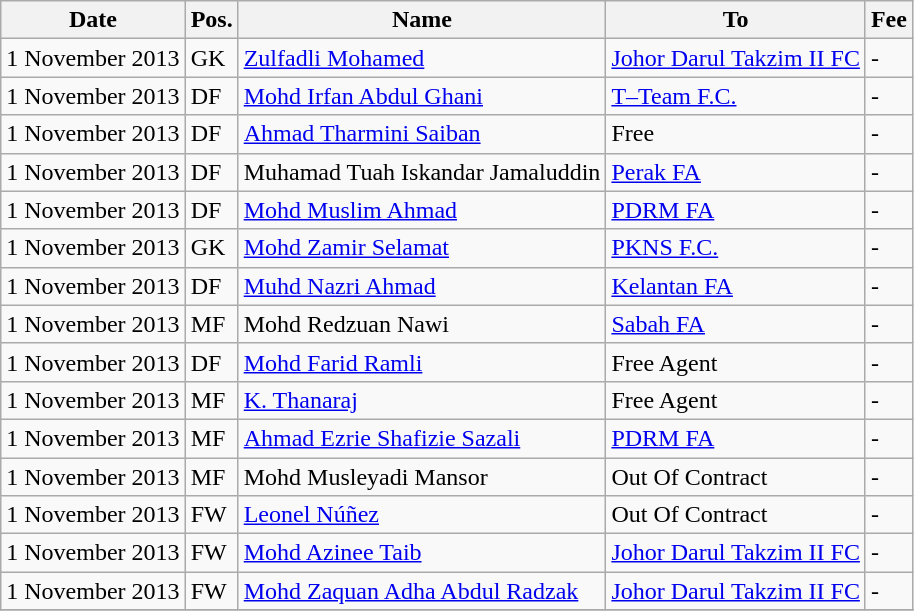<table class="wikitable">
<tr>
<th>Date</th>
<th>Pos.</th>
<th>Name</th>
<th>To</th>
<th>Fee</th>
</tr>
<tr>
<td>1 November 2013</td>
<td>GK</td>
<td> <a href='#'>Zulfadli Mohamed</a></td>
<td> <a href='#'>Johor Darul Takzim II FC</a></td>
<td>-</td>
</tr>
<tr>
<td>1 November 2013</td>
<td>DF</td>
<td> <a href='#'>Mohd Irfan Abdul Ghani</a></td>
<td> <a href='#'>T–Team F.C.</a></td>
<td>-</td>
</tr>
<tr>
<td>1 November 2013</td>
<td>DF</td>
<td> <a href='#'>Ahmad Tharmini Saiban</a></td>
<td>Free</td>
<td>-</td>
</tr>
<tr>
<td>1 November 2013</td>
<td>DF</td>
<td> Muhamad Tuah Iskandar Jamaluddin</td>
<td> <a href='#'>Perak FA</a></td>
<td>-</td>
</tr>
<tr>
<td>1 November 2013</td>
<td>DF</td>
<td> <a href='#'>Mohd Muslim Ahmad</a></td>
<td> <a href='#'>PDRM FA</a></td>
<td>-</td>
</tr>
<tr>
<td>1 November 2013</td>
<td>GK</td>
<td> <a href='#'>Mohd Zamir Selamat</a></td>
<td> <a href='#'>PKNS F.C.</a></td>
<td>-</td>
</tr>
<tr>
<td>1 November 2013</td>
<td>DF</td>
<td> <a href='#'>Muhd Nazri Ahmad</a></td>
<td> <a href='#'>Kelantan FA</a></td>
<td>-</td>
</tr>
<tr>
<td>1 November 2013</td>
<td>MF</td>
<td> Mohd Redzuan Nawi</td>
<td> <a href='#'>Sabah FA</a></td>
<td>-</td>
</tr>
<tr>
<td>1 November 2013</td>
<td>DF</td>
<td> <a href='#'>Mohd Farid Ramli</a></td>
<td>Free Agent</td>
<td>-</td>
</tr>
<tr>
<td>1 November 2013</td>
<td>MF</td>
<td> <a href='#'>K. Thanaraj</a></td>
<td>Free Agent</td>
<td>-</td>
</tr>
<tr>
<td>1 November 2013</td>
<td>MF</td>
<td> <a href='#'>Ahmad Ezrie Shafizie Sazali</a></td>
<td> <a href='#'>PDRM FA</a></td>
<td>-</td>
</tr>
<tr>
<td>1 November 2013</td>
<td>MF</td>
<td> Mohd Musleyadi Mansor</td>
<td>Out Of Contract</td>
<td>-</td>
</tr>
<tr>
<td>1 November 2013</td>
<td>FW</td>
<td> <a href='#'>Leonel Núñez</a></td>
<td>Out Of Contract</td>
<td>-</td>
</tr>
<tr>
<td>1 November 2013</td>
<td>FW</td>
<td> <a href='#'>Mohd Azinee Taib</a></td>
<td> <a href='#'>Johor Darul Takzim II FC</a></td>
<td>-</td>
</tr>
<tr>
<td>1 November 2013</td>
<td>FW</td>
<td> <a href='#'>Mohd Zaquan Adha Abdul Radzak</a></td>
<td> <a href='#'>Johor Darul Takzim II FC</a></td>
<td>-</td>
</tr>
<tr>
</tr>
</table>
